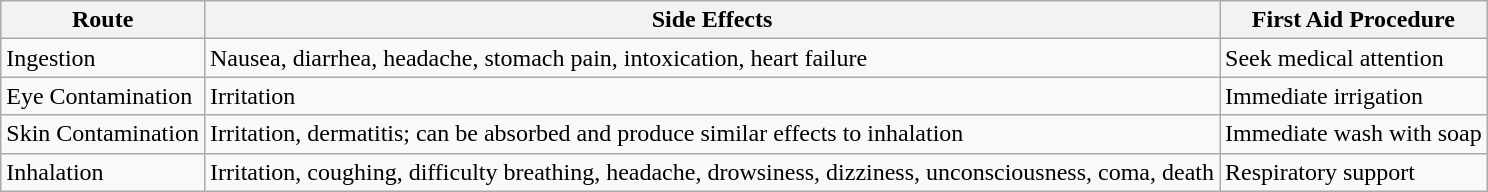<table class="wikitable">
<tr>
<th><strong>Route</strong></th>
<th>Side Effects</th>
<th>First Aid Procedure</th>
</tr>
<tr>
<td>Ingestion</td>
<td>Nausea, diarrhea, headache, stomach pain, intoxication, heart failure</td>
<td>Seek medical attention</td>
</tr>
<tr>
<td>Eye Contamination</td>
<td>Irritation</td>
<td>Immediate irrigation</td>
</tr>
<tr>
<td>Skin Contamination</td>
<td>Irritation, dermatitis; can be absorbed and produce similar effects to inhalation</td>
<td>Immediate wash with soap</td>
</tr>
<tr>
<td>Inhalation</td>
<td>Irritation, coughing, difficulty breathing, headache, drowsiness, dizziness, unconsciousness, coma, death</td>
<td>Respiratory support</td>
</tr>
</table>
